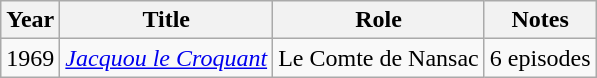<table class="wikitable sortable">
<tr>
<th>Year</th>
<th>Title</th>
<th>Role</th>
<th class="unsortable">Notes</th>
</tr>
<tr>
<td>1969</td>
<td><em><a href='#'>Jacquou le Croquant</a></em></td>
<td>Le Comte de Nansac</td>
<td>6 episodes</td>
</tr>
</table>
